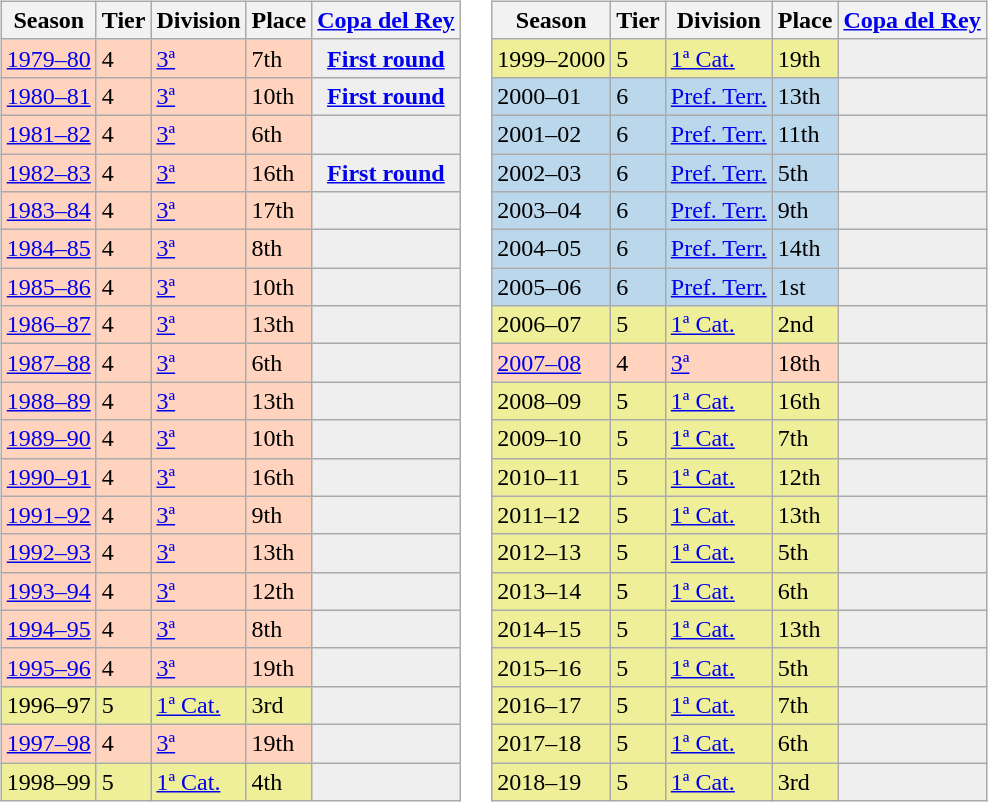<table>
<tr>
<td valign="top" width=0%><br><table class="wikitable">
<tr style="background:#f0f6fa;">
<th>Season</th>
<th>Tier</th>
<th>Division</th>
<th>Place</th>
<th><a href='#'>Copa del Rey</a></th>
</tr>
<tr>
<td style="background:#FFD3BD;"><a href='#'>1979–80</a></td>
<td style="background:#FFD3BD;">4</td>
<td style="background:#FFD3BD;"><a href='#'>3ª</a></td>
<td style="background:#FFD3BD;">7th</td>
<th style="background:#efefef;"><a href='#'>First round</a></th>
</tr>
<tr>
<td style="background:#FFD3BD;"><a href='#'>1980–81</a></td>
<td style="background:#FFD3BD;">4</td>
<td style="background:#FFD3BD;"><a href='#'>3ª</a></td>
<td style="background:#FFD3BD;">10th</td>
<th style="background:#efefef;"><a href='#'>First round</a></th>
</tr>
<tr>
<td style="background:#FFD3BD;"><a href='#'>1981–82</a></td>
<td style="background:#FFD3BD;">4</td>
<td style="background:#FFD3BD;"><a href='#'>3ª</a></td>
<td style="background:#FFD3BD;">6th</td>
<th style="background:#efefef;"></th>
</tr>
<tr>
<td style="background:#FFD3BD;"><a href='#'>1982–83</a></td>
<td style="background:#FFD3BD;">4</td>
<td style="background:#FFD3BD;"><a href='#'>3ª</a></td>
<td style="background:#FFD3BD;">16th</td>
<th style="background:#efefef;"><a href='#'>First round</a></th>
</tr>
<tr>
<td style="background:#FFD3BD;"><a href='#'>1983–84</a></td>
<td style="background:#FFD3BD;">4</td>
<td style="background:#FFD3BD;"><a href='#'>3ª</a></td>
<td style="background:#FFD3BD;">17th</td>
<th style="background:#efefef;"></th>
</tr>
<tr>
<td style="background:#FFD3BD;"><a href='#'>1984–85</a></td>
<td style="background:#FFD3BD;">4</td>
<td style="background:#FFD3BD;"><a href='#'>3ª</a></td>
<td style="background:#FFD3BD;">8th</td>
<th style="background:#efefef;"></th>
</tr>
<tr>
<td style="background:#FFD3BD;"><a href='#'>1985–86</a></td>
<td style="background:#FFD3BD;">4</td>
<td style="background:#FFD3BD;"><a href='#'>3ª</a></td>
<td style="background:#FFD3BD;">10th</td>
<th style="background:#efefef;"></th>
</tr>
<tr>
<td style="background:#FFD3BD;"><a href='#'>1986–87</a></td>
<td style="background:#FFD3BD;">4</td>
<td style="background:#FFD3BD;"><a href='#'>3ª</a></td>
<td style="background:#FFD3BD;">13th</td>
<th style="background:#efefef;"></th>
</tr>
<tr>
<td style="background:#FFD3BD;"><a href='#'>1987–88</a></td>
<td style="background:#FFD3BD;">4</td>
<td style="background:#FFD3BD;"><a href='#'>3ª</a></td>
<td style="background:#FFD3BD;">6th</td>
<th style="background:#efefef;"></th>
</tr>
<tr>
<td style="background:#FFD3BD;"><a href='#'>1988–89</a></td>
<td style="background:#FFD3BD;">4</td>
<td style="background:#FFD3BD;"><a href='#'>3ª</a></td>
<td style="background:#FFD3BD;">13th</td>
<th style="background:#efefef;"></th>
</tr>
<tr>
<td style="background:#FFD3BD;"><a href='#'>1989–90</a></td>
<td style="background:#FFD3BD;">4</td>
<td style="background:#FFD3BD;"><a href='#'>3ª</a></td>
<td style="background:#FFD3BD;">10th</td>
<th style="background:#efefef;"></th>
</tr>
<tr>
<td style="background:#FFD3BD;"><a href='#'>1990–91</a></td>
<td style="background:#FFD3BD;">4</td>
<td style="background:#FFD3BD;"><a href='#'>3ª</a></td>
<td style="background:#FFD3BD;">16th</td>
<th style="background:#efefef;"></th>
</tr>
<tr>
<td style="background:#FFD3BD;"><a href='#'>1991–92</a></td>
<td style="background:#FFD3BD;">4</td>
<td style="background:#FFD3BD;"><a href='#'>3ª</a></td>
<td style="background:#FFD3BD;">9th</td>
<th style="background:#efefef;"></th>
</tr>
<tr>
<td style="background:#FFD3BD;"><a href='#'>1992–93</a></td>
<td style="background:#FFD3BD;">4</td>
<td style="background:#FFD3BD;"><a href='#'>3ª</a></td>
<td style="background:#FFD3BD;">13th</td>
<th style="background:#efefef;"></th>
</tr>
<tr>
<td style="background:#FFD3BD;"><a href='#'>1993–94</a></td>
<td style="background:#FFD3BD;">4</td>
<td style="background:#FFD3BD;"><a href='#'>3ª</a></td>
<td style="background:#FFD3BD;">12th</td>
<th style="background:#efefef;"></th>
</tr>
<tr>
<td style="background:#FFD3BD;"><a href='#'>1994–95</a></td>
<td style="background:#FFD3BD;">4</td>
<td style="background:#FFD3BD;"><a href='#'>3ª</a></td>
<td style="background:#FFD3BD;">8th</td>
<th style="background:#efefef;"></th>
</tr>
<tr>
<td style="background:#FFD3BD;"><a href='#'>1995–96</a></td>
<td style="background:#FFD3BD;">4</td>
<td style="background:#FFD3BD;"><a href='#'>3ª</a></td>
<td style="background:#FFD3BD;">19th</td>
<th style="background:#efefef;"></th>
</tr>
<tr>
<td style="background:#EFEF99;">1996–97</td>
<td style="background:#EFEF99;">5</td>
<td style="background:#EFEF99;"><a href='#'>1ª Cat.</a></td>
<td style="background:#EFEF99;">3rd</td>
<th style="background:#efefef;"></th>
</tr>
<tr>
<td style="background:#FFD3BD;"><a href='#'>1997–98</a></td>
<td style="background:#FFD3BD;">4</td>
<td style="background:#FFD3BD;"><a href='#'>3ª</a></td>
<td style="background:#FFD3BD;">19th</td>
<th style="background:#efefef;"></th>
</tr>
<tr>
<td style="background:#EFEF99;">1998–99</td>
<td style="background:#EFEF99;">5</td>
<td style="background:#EFEF99;"><a href='#'>1ª Cat.</a></td>
<td style="background:#EFEF99;">4th</td>
<th style="background:#efefef;"></th>
</tr>
</table>
</td>
<td valign="top" width=0%><br><table class="wikitable">
<tr style="background:#f0f6fa;">
<th>Season</th>
<th>Tier</th>
<th>Division</th>
<th>Place</th>
<th><a href='#'>Copa del Rey</a></th>
</tr>
<tr>
<td style="background:#EFEF99;">1999–2000</td>
<td style="background:#EFEF99;">5</td>
<td style="background:#EFEF99;"><a href='#'>1ª Cat.</a></td>
<td style="background:#EFEF99;">19th</td>
<th style="background:#efefef;"></th>
</tr>
<tr>
<td style="background:#BBD7EC;">2000–01</td>
<td style="background:#BBD7EC;">6</td>
<td style="background:#BBD7EC;"><a href='#'>Pref. Terr.</a></td>
<td style="background:#BBD7EC;">13th</td>
<th style="background:#efefef;"></th>
</tr>
<tr>
<td style="background:#BBD7EC;">2001–02</td>
<td style="background:#BBD7EC;">6</td>
<td style="background:#BBD7EC;"><a href='#'>Pref. Terr.</a></td>
<td style="background:#BBD7EC;">11th</td>
<th style="background:#efefef;"></th>
</tr>
<tr>
<td style="background:#BBD7EC;">2002–03</td>
<td style="background:#BBD7EC;">6</td>
<td style="background:#BBD7EC;"><a href='#'>Pref. Terr.</a></td>
<td style="background:#BBD7EC;">5th</td>
<th style="background:#efefef;"></th>
</tr>
<tr>
<td style="background:#BBD7EC;">2003–04</td>
<td style="background:#BBD7EC;">6</td>
<td style="background:#BBD7EC;"><a href='#'>Pref. Terr.</a></td>
<td style="background:#BBD7EC;">9th</td>
<th style="background:#efefef;"></th>
</tr>
<tr>
<td style="background:#BBD7EC;">2004–05</td>
<td style="background:#BBD7EC;">6</td>
<td style="background:#BBD7EC;"><a href='#'>Pref. Terr.</a></td>
<td style="background:#BBD7EC;">14th</td>
<th style="background:#efefef;"></th>
</tr>
<tr>
<td style="background:#BBD7EC;">2005–06</td>
<td style="background:#BBD7EC;">6</td>
<td style="background:#BBD7EC;"><a href='#'>Pref. Terr.</a></td>
<td style="background:#BBD7EC;">1st</td>
<th style="background:#efefef;"></th>
</tr>
<tr>
<td style="background:#EFEF99;">2006–07</td>
<td style="background:#EFEF99;">5</td>
<td style="background:#EFEF99;"><a href='#'>1ª Cat.</a></td>
<td style="background:#EFEF99;">2nd</td>
<th style="background:#efefef;"></th>
</tr>
<tr>
<td style="background:#FFD3BD;"><a href='#'>2007–08</a></td>
<td style="background:#FFD3BD;">4</td>
<td style="background:#FFD3BD;"><a href='#'>3ª</a></td>
<td style="background:#FFD3BD;">18th</td>
<th style="background:#efefef;"></th>
</tr>
<tr>
<td style="background:#EFEF99;">2008–09</td>
<td style="background:#EFEF99;">5</td>
<td style="background:#EFEF99;"><a href='#'>1ª Cat.</a></td>
<td style="background:#EFEF99;">16th</td>
<th style="background:#efefef;"></th>
</tr>
<tr>
<td style="background:#EFEF99;">2009–10</td>
<td style="background:#EFEF99;">5</td>
<td style="background:#EFEF99;"><a href='#'>1ª Cat.</a></td>
<td style="background:#EFEF99;">7th</td>
<th style="background:#efefef;"></th>
</tr>
<tr>
<td style="background:#EFEF99;">2010–11</td>
<td style="background:#EFEF99;">5</td>
<td style="background:#EFEF99;"><a href='#'>1ª Cat.</a></td>
<td style="background:#EFEF99;">12th</td>
<th style="background:#efefef;"></th>
</tr>
<tr>
<td style="background:#EFEF99;">2011–12</td>
<td style="background:#EFEF99;">5</td>
<td style="background:#EFEF99;"><a href='#'>1ª Cat.</a></td>
<td style="background:#EFEF99;">13th</td>
<th style="background:#efefef;"></th>
</tr>
<tr>
<td style="background:#EFEF99;">2012–13</td>
<td style="background:#EFEF99;">5</td>
<td style="background:#EFEF99;"><a href='#'>1ª Cat.</a></td>
<td style="background:#EFEF99;">5th</td>
<th style="background:#efefef;"></th>
</tr>
<tr>
<td style="background:#EFEF99;">2013–14</td>
<td style="background:#EFEF99;">5</td>
<td style="background:#EFEF99;"><a href='#'>1ª Cat.</a></td>
<td style="background:#EFEF99;">6th</td>
<th style="background:#efefef;"></th>
</tr>
<tr>
<td style="background:#EFEF99;">2014–15</td>
<td style="background:#EFEF99;">5</td>
<td style="background:#EFEF99;"><a href='#'>1ª Cat.</a></td>
<td style="background:#EFEF99;">13th</td>
<th style="background:#efefef;"></th>
</tr>
<tr>
<td style="background:#EFEF99;">2015–16</td>
<td style="background:#EFEF99;">5</td>
<td style="background:#EFEF99;"><a href='#'>1ª Cat.</a></td>
<td style="background:#EFEF99;">5th</td>
<th style="background:#efefef;"></th>
</tr>
<tr>
<td style="background:#EFEF99;">2016–17</td>
<td style="background:#EFEF99;">5</td>
<td style="background:#EFEF99;"><a href='#'>1ª Cat.</a></td>
<td style="background:#EFEF99;">7th</td>
<th style="background:#efefef;"></th>
</tr>
<tr>
<td style="background:#EFEF99;">2017–18</td>
<td style="background:#EFEF99;">5</td>
<td style="background:#EFEF99;"><a href='#'>1ª Cat.</a></td>
<td style="background:#EFEF99;">6th</td>
<th style="background:#efefef;"></th>
</tr>
<tr>
<td style="background:#EFEF99;">2018–19</td>
<td style="background:#EFEF99;">5</td>
<td style="background:#EFEF99;"><a href='#'>1ª Cat.</a></td>
<td style="background:#EFEF99;">3rd</td>
<th style="background:#efefef;"></th>
</tr>
</table>
</td>
</tr>
</table>
